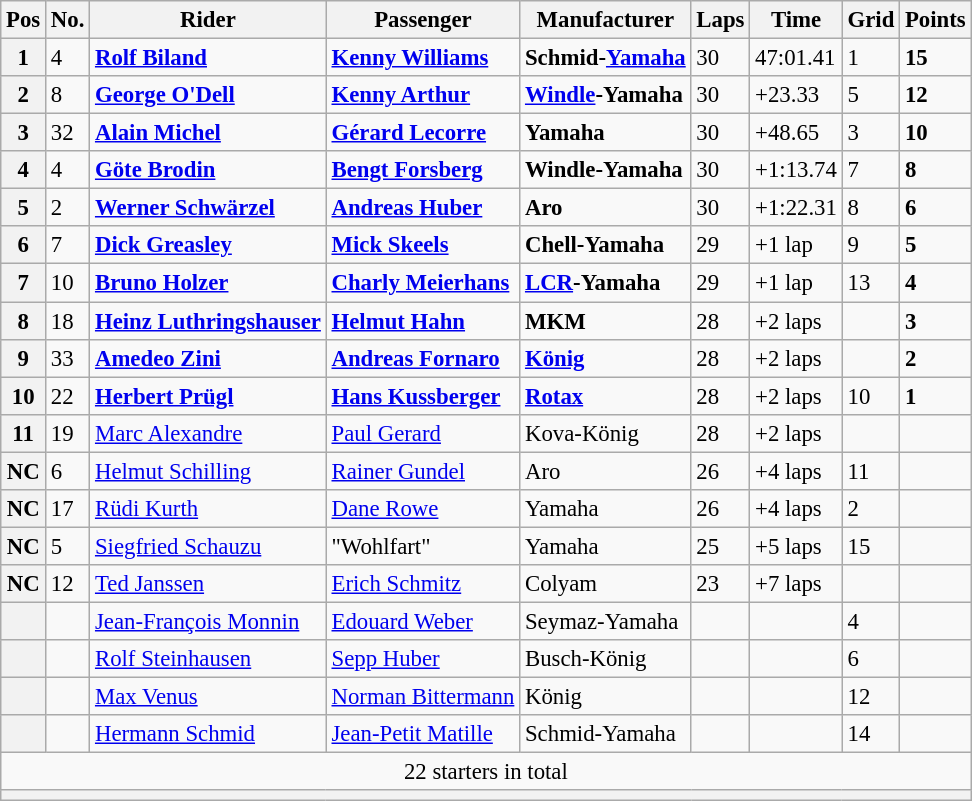<table class="wikitable" style="font-size: 95%;">
<tr>
<th>Pos</th>
<th>No.</th>
<th>Rider</th>
<th>Passenger</th>
<th>Manufacturer</th>
<th>Laps</th>
<th>Time</th>
<th>Grid</th>
<th>Points</th>
</tr>
<tr>
<th>1</th>
<td>4</td>
<td> <strong><a href='#'>Rolf Biland</a></strong></td>
<td> <strong><a href='#'>Kenny Williams</a></strong></td>
<td><strong>Schmid-<a href='#'>Yamaha</a></strong></td>
<td>30</td>
<td>47:01.41</td>
<td>1</td>
<td><strong>15</strong></td>
</tr>
<tr>
<th>2</th>
<td>8</td>
<td> <strong><a href='#'>George O'Dell</a></strong></td>
<td> <strong><a href='#'>Kenny Arthur</a></strong></td>
<td><strong><a href='#'>Windle</a>-Yamaha</strong></td>
<td>30</td>
<td>+23.33</td>
<td>5</td>
<td><strong>12</strong></td>
</tr>
<tr>
<th>3</th>
<td>32</td>
<td> <strong><a href='#'>Alain Michel</a></strong></td>
<td> <strong><a href='#'>Gérard Lecorre</a></strong></td>
<td><strong>Yamaha</strong></td>
<td>30</td>
<td>+48.65</td>
<td>3</td>
<td><strong>10</strong></td>
</tr>
<tr>
<th>4</th>
<td>4</td>
<td> <strong><a href='#'>Göte Brodin</a></strong></td>
<td> <strong><a href='#'>Bengt Forsberg</a></strong></td>
<td><strong>Windle-Yamaha</strong></td>
<td>30</td>
<td>+1:13.74</td>
<td>7</td>
<td><strong>8</strong></td>
</tr>
<tr>
<th>5</th>
<td>2</td>
<td> <strong><a href='#'>Werner Schwärzel</a></strong></td>
<td> <strong><a href='#'>Andreas Huber</a></strong></td>
<td><strong>Aro</strong></td>
<td>30</td>
<td>+1:22.31</td>
<td>8</td>
<td><strong>6</strong></td>
</tr>
<tr>
<th>6</th>
<td>7</td>
<td> <strong><a href='#'>Dick Greasley</a></strong></td>
<td> <strong><a href='#'>Mick Skeels</a></strong></td>
<td><strong>Chell-Yamaha</strong></td>
<td>29</td>
<td>+1 lap</td>
<td>9</td>
<td><strong>5</strong></td>
</tr>
<tr>
<th>7</th>
<td>10</td>
<td> <strong><a href='#'>Bruno Holzer</a></strong></td>
<td> <strong><a href='#'>Charly Meierhans</a></strong></td>
<td><strong><a href='#'>LCR</a>-Yamaha</strong></td>
<td>29</td>
<td>+1 lap</td>
<td>13</td>
<td><strong>4</strong></td>
</tr>
<tr>
<th>8</th>
<td>18</td>
<td> <strong><a href='#'>Heinz Luthringshauser</a></strong></td>
<td> <strong><a href='#'>Helmut Hahn</a></strong></td>
<td><strong>MKM</strong></td>
<td>28</td>
<td>+2 laps</td>
<td></td>
<td><strong>3</strong></td>
</tr>
<tr>
<th>9</th>
<td>33</td>
<td> <strong><a href='#'>Amedeo Zini</a></strong></td>
<td> <strong><a href='#'>Andreas Fornaro</a></strong></td>
<td><strong><a href='#'>König</a></strong></td>
<td>28</td>
<td>+2 laps</td>
<td></td>
<td><strong>2</strong></td>
</tr>
<tr>
<th>10</th>
<td>22</td>
<td> <strong><a href='#'>Herbert Prügl</a></strong></td>
<td> <strong><a href='#'>Hans Kussberger</a></strong></td>
<td><strong><a href='#'>Rotax</a></strong></td>
<td>28</td>
<td>+2 laps</td>
<td>10</td>
<td><strong>1</strong></td>
</tr>
<tr>
<th>11</th>
<td>19</td>
<td> <a href='#'>Marc Alexandre</a></td>
<td> <a href='#'>Paul Gerard</a></td>
<td>Kova-König</td>
<td>28</td>
<td>+2 laps</td>
<td></td>
<td></td>
</tr>
<tr>
<th>NC</th>
<td>6</td>
<td> <a href='#'>Helmut Schilling</a></td>
<td> <a href='#'>Rainer Gundel</a></td>
<td>Aro</td>
<td>26</td>
<td>+4 laps</td>
<td>11</td>
<td></td>
</tr>
<tr>
<th>NC</th>
<td>17</td>
<td> <a href='#'>Rüdi Kurth</a></td>
<td> <a href='#'>Dane Rowe</a></td>
<td>Yamaha</td>
<td>26</td>
<td>+4 laps</td>
<td>2</td>
<td></td>
</tr>
<tr>
<th>NC</th>
<td>5</td>
<td> <a href='#'>Siegfried Schauzu</a></td>
<td> "Wohlfart"</td>
<td>Yamaha</td>
<td>25</td>
<td>+5 laps</td>
<td>15</td>
<td></td>
</tr>
<tr>
<th>NC</th>
<td>12</td>
<td> <a href='#'>Ted Janssen</a></td>
<td> <a href='#'>Erich Schmitz</a></td>
<td>Colyam</td>
<td>23</td>
<td>+7 laps</td>
<td></td>
<td></td>
</tr>
<tr>
<th></th>
<td></td>
<td> <a href='#'>Jean-François Monnin</a></td>
<td> <a href='#'>Edouard Weber</a></td>
<td>Seymaz-Yamaha</td>
<td></td>
<td></td>
<td>4</td>
<td></td>
</tr>
<tr>
<th></th>
<td></td>
<td> <a href='#'>Rolf Steinhausen</a></td>
<td> <a href='#'>Sepp Huber</a></td>
<td>Busch-König</td>
<td></td>
<td></td>
<td>6</td>
<td></td>
</tr>
<tr>
<th></th>
<td></td>
<td> <a href='#'>Max Venus</a></td>
<td> <a href='#'>Norman Bittermann</a></td>
<td>König</td>
<td></td>
<td></td>
<td>12</td>
<td></td>
</tr>
<tr>
<th></th>
<td></td>
<td> <a href='#'>Hermann Schmid</a></td>
<td> <a href='#'>Jean-Petit Matille</a></td>
<td>Schmid-Yamaha</td>
<td></td>
<td></td>
<td>14</td>
<td></td>
</tr>
<tr>
<td colspan=9 align=center>22 starters in total</td>
</tr>
<tr>
<th colspan=9></th>
</tr>
</table>
